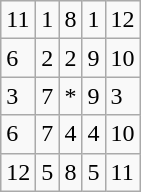<table class="wikitable mw-collapsible mw-collapsed">
<tr>
<td>11</td>
<td>1</td>
<td>8</td>
<td>1</td>
<td>12</td>
</tr>
<tr>
<td>6</td>
<td>2</td>
<td>2</td>
<td>9</td>
<td>10</td>
</tr>
<tr>
<td>3</td>
<td>7</td>
<td>*</td>
<td>9</td>
<td>3</td>
</tr>
<tr>
<td>6</td>
<td>7</td>
<td>4</td>
<td>4</td>
<td>10</td>
</tr>
<tr>
<td>12</td>
<td>5</td>
<td>8</td>
<td>5</td>
<td>11</td>
</tr>
</table>
